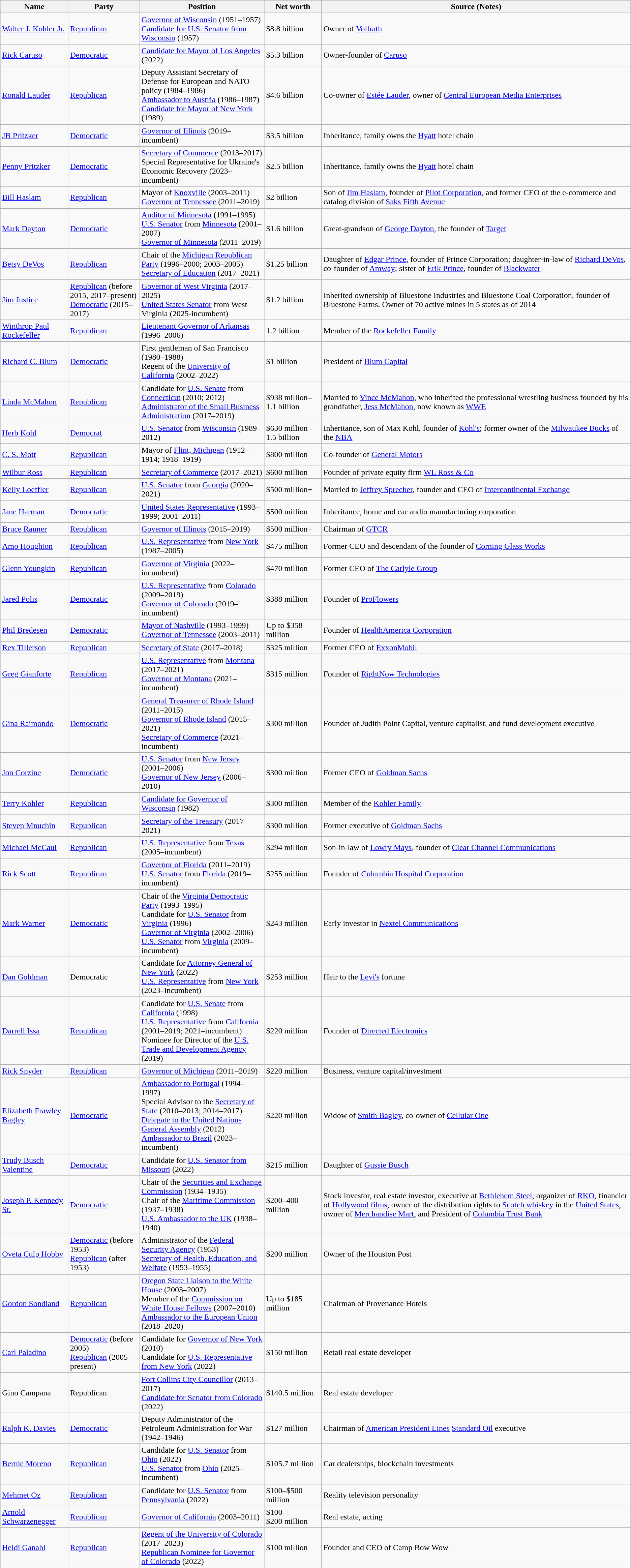<table class="wikitable sortable">
<tr>
<th>Name</th>
<th>Party</th>
<th>Position</th>
<th>Net worth</th>
<th>Source (Notes)</th>
</tr>
<tr>
<td><a href='#'>Walter J. Kohler Jr.</a></td>
<td><a href='#'>Republican</a></td>
<td><a href='#'>Governor of Wisconsin</a> (1951–1957)<br><a href='#'>Candidate for U.S. Senator from Wisconsin</a> (1957)</td>
<td>$8.8 billion</td>
<td>Owner of <a href='#'>Vollrath</a></td>
</tr>
<tr>
<td><a href='#'>Rick Caruso</a></td>
<td><a href='#'>Democratic</a></td>
<td><a href='#'>Candidate for Mayor of Los Angeles</a> (2022)</td>
<td>$5.3 billion</td>
<td>Owner-founder of <a href='#'>Caruso</a></td>
</tr>
<tr>
<td><a href='#'>Ronald Lauder</a></td>
<td><a href='#'>Republican</a></td>
<td>Deputy Assistant Secretary of Defense for European and NATO policy (1984–1986)<br><a href='#'>Ambassador to Austria</a> (1986–1987)<br><a href='#'>Candidate for Mayor of New York</a> (1989)</td>
<td>$4.6 billion</td>
<td>Co-owner of <a href='#'>Estée Lauder</a>, owner of <a href='#'>Central European Media Enterprises</a></td>
</tr>
<tr>
<td><a href='#'>JB Pritzker</a></td>
<td><a href='#'>Democratic</a></td>
<td><a href='#'>Governor of Illinois</a> (2019–incumbent)</td>
<td>$3.5 billion</td>
<td>Inheritance, family owns the <a href='#'>Hyatt</a> hotel chain</td>
</tr>
<tr>
<td><a href='#'>Penny Pritzker</a></td>
<td><a href='#'>Democratic</a></td>
<td><a href='#'>Secretary of Commerce</a> (2013–2017)<br>Special Representative for Ukraine's Economic Recovery (2023–incumbent)</td>
<td>$2.5 billion</td>
<td>Inheritance, family owns the <a href='#'>Hyatt</a> hotel chain</td>
</tr>
<tr>
<td><a href='#'>Bill Haslam</a></td>
<td><a href='#'>Republican</a></td>
<td>Mayor of <a href='#'>Knoxville</a> (2003–2011)<br><a href='#'>Governor of Tennessee</a> (2011–2019)</td>
<td>$2 billion</td>
<td>Son of <a href='#'>Jim Haslam</a>, founder of <a href='#'>Pilot Corporation</a>, and former CEO of the e-commerce and catalog division of <a href='#'>Saks Fifth Avenue</a></td>
</tr>
<tr>
<td><a href='#'>Mark Dayton</a></td>
<td><a href='#'>Democratic</a></td>
<td><a href='#'>Auditor of Minnesota</a> (1991–1995)<br><a href='#'>U.S. Senator</a> from <a href='#'>Minnesota</a> (2001–2007)<br><a href='#'>Governor of Minnesota</a> (2011–2019)</td>
<td>$1.6 billion</td>
<td>Great-grandson of <a href='#'>George Dayton</a>, the founder of <a href='#'>Target</a></td>
</tr>
<tr>
<td><a href='#'>Betsy DeVos</a></td>
<td><a href='#'>Republican</a></td>
<td>Chair of the <a href='#'>Michigan Republican Party</a> (1996–2000; 2003–2005)<br><a href='#'>Secretary of Education</a> (2017–2021)</td>
<td>$1.25 billion</td>
<td>Daughter of <a href='#'>Edgar Prince</a>, founder of Prince Corporation; daughter-in-law of <a href='#'>Richard DeVos</a>, co-founder of <a href='#'>Amway</a>; sister of <a href='#'>Erik Prince</a>, founder of <a href='#'>Blackwater</a></td>
</tr>
<tr>
<td><a href='#'>Jim Justice</a></td>
<td><a href='#'>Republican</a> (before 2015, 2017–present)<br><a href='#'>Democratic</a> (2015–2017)</td>
<td><a href='#'>Governor of West Virginia</a> (2017–2025)<br><a href='#'>United States Senator</a> from West Virginia (2025-incumbent)</td>
<td>$1.2 billion</td>
<td>Inherited ownership of Bluestone Industries and Bluestone Coal Corporation, founder of Bluestone Farms. Owner of 70 active mines in 5 states as of 2014</td>
</tr>
<tr>
<td><a href='#'>Winthrop Paul Rockefeller</a></td>
<td><a href='#'>Republican</a></td>
<td><a href='#'>Lieutenant Governor of Arkansas</a> (1996–2006)</td>
<td>1.2 billion</td>
<td>Member of the <a href='#'>Rockefeller Family</a></td>
</tr>
<tr>
<td><a href='#'>Richard C. Blum</a></td>
<td><a href='#'>Democratic</a></td>
<td>First gentleman of San Francisco (1980–1988)<br>Regent of the <a href='#'>University of California</a> (2002–2022)</td>
<td>$1 billion</td>
<td>President of <a href='#'>Blum Capital</a></td>
</tr>
<tr>
<td><a href='#'>Linda McMahon</a></td>
<td><a href='#'>Republican</a></td>
<td>Candidate for <a href='#'>U.S. Senate</a> from <a href='#'>Connecticut</a> (2010; 2012)<br><a href='#'>Administrator of the Small Business Administration</a> (2017–2019)</td>
<td>$938 million–1.1 billion</td>
<td>Married to <a href='#'>Vince McMahon</a>, who inherited the professional wrestling business founded by his grandfather, <a href='#'>Jess McMahon</a>, now known as <a href='#'>WWE</a></td>
</tr>
<tr>
<td><a href='#'>Herb Kohl</a></td>
<td><a href='#'>Democrat</a></td>
<td><a href='#'>U.S. Senator</a> from <a href='#'>Wisconsin</a> (1989–2012)</td>
<td>$630 million–1.5 billion</td>
<td>Inheritance, son of Max Kohl, founder of <a href='#'>Kohl's</a>; former owner of the <a href='#'>Milwaukee Bucks</a> of the <a href='#'>NBA</a></td>
</tr>
<tr>
<td><a href='#'>C. S. Mott</a></td>
<td><a href='#'>Republican</a></td>
<td>Mayor of <a href='#'>Flint, Michigan</a> (1912–1914; 1918–1919)</td>
<td>$800 million</td>
<td>Co-founder of <a href='#'>General Motors</a></td>
</tr>
<tr>
<td><a href='#'>Wilbur Ross</a></td>
<td><a href='#'>Republican</a></td>
<td><a href='#'>Secretary of Commerce</a> (2017–2021)</td>
<td>$600 million</td>
<td>Founder of private equity firm <a href='#'>WL Ross & Co</a></td>
</tr>
<tr>
<td><a href='#'>Kelly Loeffler</a></td>
<td><a href='#'>Republican</a></td>
<td><a href='#'>U.S. Senator</a> from <a href='#'>Georgia</a> (2020–2021)</td>
<td>$500 million+</td>
<td>Married to <a href='#'>Jeffrey Sprecher</a>, founder and CEO of <a href='#'>Intercontinental Exchange</a></td>
</tr>
<tr>
<td><a href='#'>Jane Harman</a></td>
<td><a href='#'>Democratic</a></td>
<td><a href='#'>United States Representative</a> (1993–1999; 2001–2011)</td>
<td>$500 million</td>
<td>Inheritance, home and car audio manufacturing corporation</td>
</tr>
<tr>
<td><a href='#'>Bruce Rauner</a></td>
<td><a href='#'>Republican</a></td>
<td><a href='#'>Governor of Illinois</a> (2015–2019)</td>
<td>$500 million+</td>
<td>Chairman of <a href='#'>GTCR</a></td>
</tr>
<tr>
<td><a href='#'>Amo Houghton</a></td>
<td><a href='#'>Republican</a></td>
<td><a href='#'>U.S. Representative</a> from <a href='#'>New York</a> (1987–2005)</td>
<td>$475 million</td>
<td>Former CEO and descendant of the founder of <a href='#'>Corning Glass Works</a></td>
</tr>
<tr>
<td><a href='#'>Glenn Youngkin</a></td>
<td><a href='#'>Republican</a></td>
<td><a href='#'>Governor of Virginia</a> (2022–incumbent)</td>
<td>$470 million</td>
<td>Former CEO of <a href='#'>The Carlyle Group</a></td>
</tr>
<tr>
<td><a href='#'>Jared Polis</a></td>
<td><a href='#'>Democratic</a></td>
<td><a href='#'>U.S. Representative</a> from <a href='#'>Colorado</a> (2009–2019)<br><a href='#'>Governor of Colorado</a> (2019–incumbent)</td>
<td>$388 million</td>
<td>Founder of <a href='#'>ProFlowers</a></td>
</tr>
<tr>
<td><a href='#'>Phil Bredesen</a></td>
<td><a href='#'>Democratic</a></td>
<td><a href='#'>Mayor of Nashville</a> (1993–1999)<br><a href='#'>Governor of Tennessee</a> (2003–2011)</td>
<td>Up to $358 million</td>
<td>Founder of <a href='#'>HealthAmerica Corporation</a></td>
</tr>
<tr>
<td><a href='#'>Rex Tillerson</a></td>
<td><a href='#'>Republican</a></td>
<td><a href='#'>Secretary of State</a> (2017–2018)</td>
<td>$325 million</td>
<td>Former CEO of <a href='#'>ExxonMobil</a></td>
</tr>
<tr>
<td><a href='#'>Greg Gianforte</a></td>
<td><a href='#'>Republican</a></td>
<td><a href='#'>U.S. Representative</a> from <a href='#'>Montana</a> (2017–2021)<br><a href='#'>Governor of Montana</a> (2021–incumbent)</td>
<td>$315 million</td>
<td>Founder of <a href='#'>RightNow Technologies</a></td>
</tr>
<tr>
<td><a href='#'>Gina Raimondo</a></td>
<td><a href='#'>Democratic</a></td>
<td><a href='#'>General Treasurer of Rhode Island</a> (2011–2015)<br><a href='#'>Governor of Rhode Island</a> (2015–2021)<br><a href='#'>Secretary of Commerce</a> (2021–incumbent)</td>
<td>$300 million</td>
<td>Founder of Judith Point Capital, venture capitalist, and fund development executive</td>
</tr>
<tr>
<td><a href='#'>Jon Corzine</a></td>
<td><a href='#'>Democratic</a></td>
<td><a href='#'>U.S. Senator</a> from <a href='#'>New Jersey</a> (2001–2006)<br><a href='#'>Governor of New Jersey</a> (2006–2010)</td>
<td>$300 million</td>
<td>Former CEO of <a href='#'>Goldman Sachs</a></td>
</tr>
<tr>
<td><a href='#'>Terry Kohler</a></td>
<td><a href='#'>Republican</a></td>
<td><a href='#'>Candidate for Governor of Wisconsin</a> (1982)</td>
<td>$300 million</td>
<td>Member of the <a href='#'>Kohler Family</a></td>
</tr>
<tr>
<td><a href='#'>Steven Mnuchin</a></td>
<td><a href='#'>Republican</a></td>
<td><a href='#'>Secretary of the Treasury</a> (2017–2021)</td>
<td>$300 million</td>
<td>Former executive of <a href='#'>Goldman Sachs</a></td>
</tr>
<tr>
<td><a href='#'>Michael McCaul</a></td>
<td><a href='#'>Republican</a></td>
<td><a href='#'>U.S. Representative</a> from <a href='#'>Texas</a> (2005–incumbent)</td>
<td>$294 million</td>
<td>Son-in-law of <a href='#'>Lowry Mays</a>, founder of <a href='#'>Clear Channel Communications</a></td>
</tr>
<tr>
<td><a href='#'>Rick Scott</a></td>
<td><a href='#'>Republican</a></td>
<td><a href='#'>Governor of Florida</a> (2011–2019)<br><a href='#'>U.S. Senator</a> from <a href='#'>Florida</a> (2019–incumbent)</td>
<td>$255 million</td>
<td>Founder of <a href='#'>Columbia Hospital Corporation</a></td>
</tr>
<tr>
<td><a href='#'>Mark Warner</a></td>
<td><a href='#'>Democratic</a></td>
<td>Chair of the <a href='#'>Virginia Democratic Party</a> (1993–1995)<br>Candidate for <a href='#'>U.S. Senator</a> from <a href='#'>Virginia</a> (1996)<br><a href='#'>Governor of Virginia</a> (2002–2006)<br><a href='#'>U.S. Senator</a> from <a href='#'>Virginia</a> (2009–incumbent)</td>
<td>$243 million</td>
<td>Early investor in <a href='#'>Nextel Communications</a></td>
</tr>
<tr>
<td><a href='#'>Dan Goldman</a></td>
<td>Democratic</td>
<td>Candidate for <a href='#'>Attorney General of New York</a> (2022) <br><a href='#'>U.S. Representative</a> from <a href='#'>New York</a> (2023–incumbent)</td>
<td>$253 million</td>
<td>Heir to the <a href='#'>Levi's</a> fortune</td>
</tr>
<tr>
<td><a href='#'>Darrell Issa</a></td>
<td><a href='#'>Republican</a></td>
<td>Candidate for <a href='#'>U.S. Senate</a> from <a href='#'>California</a> (1998)<br><a href='#'>U.S. Representative</a> from <a href='#'>California</a> (2001–2019; 2021–incumbent)<br>Nominee for Director of the <a href='#'>U.S. Trade and Development Agency</a> (2019)</td>
<td>$220 million</td>
<td>Founder of <a href='#'>Directed Electronics</a></td>
</tr>
<tr>
<td><a href='#'>Rick Snyder</a></td>
<td><a href='#'>Republican</a></td>
<td><a href='#'>Governor of Michigan</a> (2011–2019)</td>
<td>$220 million</td>
<td>Business, venture capital/investment</td>
</tr>
<tr>
<td><a href='#'>Elizabeth Frawley Bagley</a></td>
<td><a href='#'>Democratic</a></td>
<td><a href='#'>Ambassador to Portugal</a> (1994–1997)<br>Special Advisor to the <a href='#'>Secretary of State</a> (2010–2013; 2014–2017)<br><a href='#'>Delegate to the United Nations General Assembly</a> (2012)<br><a href='#'>Ambassador to Brazil</a> (2023–incumbent)</td>
<td>$220 million</td>
<td>Widow of <a href='#'>Smith Bagley</a>, co-owner of <a href='#'>Cellular One</a></td>
</tr>
<tr>
<td><a href='#'>Trudy Busch Valentine</a></td>
<td><a href='#'>Democratic</a></td>
<td>Candidate for <a href='#'>U.S. Senator from Missouri</a> (2022)</td>
<td>$215 million</td>
<td>Daughter of <a href='#'>Gussie Busch</a></td>
</tr>
<tr>
<td><a href='#'>Joseph P. Kennedy Sr.</a></td>
<td><a href='#'>Democratic</a></td>
<td>Chair of the <a href='#'>Securities and Exchange Commission</a> (1934–1935)<br>Chair of the <a href='#'>Maritime Commission</a> (1937–1938)<br><a href='#'>U.S. Ambassador to the UK</a> (1938–1940)</td>
<td>$200–400 million</td>
<td>Stock investor, real estate investor, executive at <a href='#'>Bethlehem Steel</a>, organizer of <a href='#'>RKO</a>, financier of <a href='#'>Hollywood films</a>, owner of the distribution rights to <a href='#'>Scotch whiskey</a> in the <a href='#'>United States</a>, owner of <a href='#'>Merchandise Mart</a>, and President of <a href='#'>Columbia Trust Bank</a></td>
</tr>
<tr>
<td><a href='#'>Oveta Culp Hobby</a></td>
<td><a href='#'>Democratic</a> (before 1953)<br><a href='#'>Republican</a> (after 1953)</td>
<td>Administrator of the <a href='#'>Federal Security Agency</a> (1953)<br><a href='#'>Secretary of Health, Education, and Welfare</a> (1953–1955)</td>
<td>$200 million</td>
<td>Owner of the Houston Post</td>
</tr>
<tr>
<td><a href='#'>Gordon Sondland</a></td>
<td><a href='#'>Republican</a></td>
<td><a href='#'>Oregon State Liaison to the White House</a> (2003–2007)<br>Member of the <a href='#'>Commission on White House Fellows</a> (2007–2010)<br><a href='#'>Ambassador to the European Union</a> (2018–2020)</td>
<td>Up to $185 million</td>
<td>Chairman of Provenance Hotels</td>
</tr>
<tr>
<td><a href='#'>Carl Paladino</a></td>
<td><a href='#'>Democratic</a> (before 2005)<br><a href='#'>Republican</a> (2005–present)</td>
<td>Candidate for <a href='#'>Governor of New York</a> (2010)<br>Candidate for <a href='#'>U.S. Representative from New York</a> (2022)</td>
<td>$150 million</td>
<td>Retail real estate developer</td>
</tr>
<tr>
<td>Gino Campana</td>
<td>Republican</td>
<td><a href='#'>Fort Collins City Councillor</a> (2013–2017)<br><a href='#'>Candidate for Senator from Colorado</a> (2022)</td>
<td>$140.5 million</td>
<td>Real estate developer</td>
</tr>
<tr>
<td><a href='#'>Ralph K. Davies</a></td>
<td><a href='#'>Democratic</a></td>
<td>Deputy Administrator of the Petroleum Administration for War (1942–1946)</td>
<td>$127 million</td>
<td>Chairman of <a href='#'>American President Lines</a>  <a href='#'>Standard Oil</a> executive</td>
</tr>
<tr>
<td><a href='#'>Bernie Moreno</a></td>
<td><a href='#'>Republican</a></td>
<td>Candidate for <a href='#'>U.S. Senator</a> from <a href='#'>Ohio</a> (2022)<br><a href='#'>U.S. Senator</a> from <a href='#'>Ohio</a> (2025–incumbent)</td>
<td>$105.7 million</td>
<td>Car dealerships, blockchain investments</td>
</tr>
<tr>
<td><a href='#'>Mehmet Oz</a></td>
<td><a href='#'>Republican</a></td>
<td>Candidate for <a href='#'>U.S. Senator</a> from <a href='#'>Pennsylvania</a> (2022)</td>
<td>$100–$500 million</td>
<td>Reality television personality</td>
</tr>
<tr>
<td><a href='#'>Arnold Schwarzenegger</a></td>
<td><a href='#'>Republican</a></td>
<td><a href='#'>Governor of California</a> (2003–2011)</td>
<td>$100–$200 million</td>
<td>Real estate, acting</td>
</tr>
<tr>
<td><a href='#'>Heidi Ganahl</a></td>
<td><a href='#'>Republican</a></td>
<td><a href='#'>Regent of the University of Colorado</a> (2017–2023)<br><a href='#'>Republican Nominee for Governor of Colorado</a> (2022)</td>
<td>$100 million</td>
<td>Founder and CEO of Camp Bow Wow</td>
</tr>
</table>
